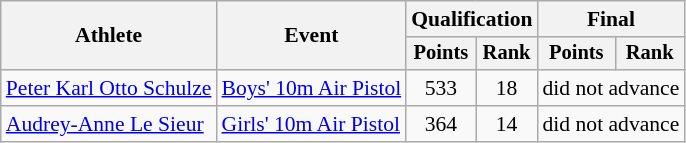<table class="wikitable" style="font-size:90%;">
<tr>
<th rowspan=2>Athlete</th>
<th rowspan=2>Event</th>
<th colspan=2>Qualification</th>
<th colspan=2>Final</th>
</tr>
<tr style="font-size:95%">
<th>Points</th>
<th>Rank</th>
<th>Points</th>
<th>Rank</th>
</tr>
<tr align=center>
<td align=left><a href='#'>Peter Karl Otto Schulze</a></td>
<td align=left><a href='#'>Boys' 10m Air Pistol</a></td>
<td>533</td>
<td>18</td>
<td colspan=2>did not advance</td>
</tr>
<tr align=center>
<td align=left><a href='#'>Audrey-Anne Le Sieur</a></td>
<td align=left><a href='#'>Girls' 10m Air Pistol</a></td>
<td>364</td>
<td>14</td>
<td colspan=2>did not advance</td>
</tr>
</table>
